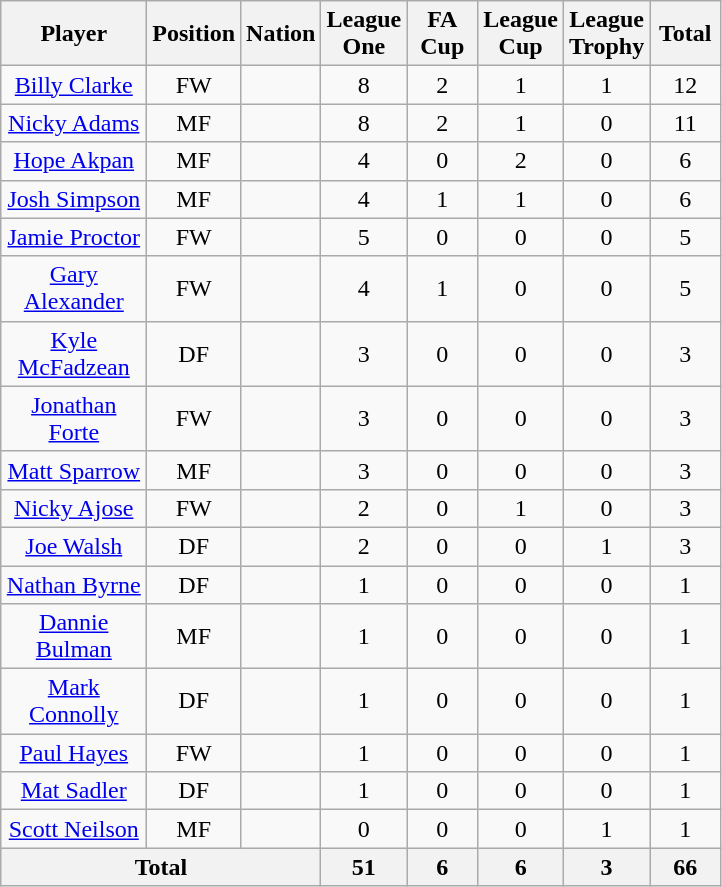<table class="wikitable sortable" style="text-align: center">
<tr>
<th width=90>Player</th>
<th width=40>Position</th>
<th width=40>Nation</th>
<th width=40>League One</th>
<th width=40>FA Cup</th>
<th width=40>League Cup</th>
<th width=40>League Trophy</th>
<th width=40>Total</th>
</tr>
<tr>
<td><a href='#'>Billy Clarke</a></td>
<td>FW</td>
<td></td>
<td>8</td>
<td>2</td>
<td>1</td>
<td>1</td>
<td>12</td>
</tr>
<tr>
<td><a href='#'>Nicky Adams</a></td>
<td>MF</td>
<td></td>
<td>8</td>
<td>2</td>
<td>1</td>
<td>0</td>
<td>11</td>
</tr>
<tr>
<td><a href='#'>Hope Akpan</a></td>
<td>MF</td>
<td></td>
<td>4</td>
<td>0</td>
<td>2</td>
<td>0</td>
<td>6</td>
</tr>
<tr>
<td><a href='#'>Josh Simpson</a></td>
<td>MF</td>
<td></td>
<td>4</td>
<td>1</td>
<td>1</td>
<td>0</td>
<td>6</td>
</tr>
<tr>
<td><a href='#'>Jamie Proctor</a></td>
<td>FW</td>
<td></td>
<td>5</td>
<td>0</td>
<td>0</td>
<td>0</td>
<td>5</td>
</tr>
<tr>
<td><a href='#'>Gary Alexander</a></td>
<td>FW</td>
<td></td>
<td>4</td>
<td>1</td>
<td>0</td>
<td>0</td>
<td>5</td>
</tr>
<tr>
<td><a href='#'>Kyle McFadzean</a></td>
<td>DF</td>
<td></td>
<td>3</td>
<td>0</td>
<td>0</td>
<td>0</td>
<td>3</td>
</tr>
<tr>
<td><a href='#'>Jonathan Forte</a></td>
<td>FW</td>
<td></td>
<td>3</td>
<td>0</td>
<td>0</td>
<td>0</td>
<td>3</td>
</tr>
<tr>
<td><a href='#'>Matt Sparrow</a></td>
<td>MF</td>
<td></td>
<td>3</td>
<td>0</td>
<td>0</td>
<td>0</td>
<td>3</td>
</tr>
<tr>
<td><a href='#'>Nicky Ajose</a></td>
<td>FW</td>
<td></td>
<td>2</td>
<td>0</td>
<td>1</td>
<td>0</td>
<td>3</td>
</tr>
<tr>
<td><a href='#'>Joe Walsh</a></td>
<td>DF</td>
<td></td>
<td>2</td>
<td>0</td>
<td>0</td>
<td>1</td>
<td>3</td>
</tr>
<tr>
<td><a href='#'>Nathan Byrne</a></td>
<td>DF</td>
<td></td>
<td>1</td>
<td>0</td>
<td>0</td>
<td>0</td>
<td>1</td>
</tr>
<tr>
<td><a href='#'>Dannie Bulman</a></td>
<td>MF</td>
<td></td>
<td>1</td>
<td>0</td>
<td>0</td>
<td>0</td>
<td>1</td>
</tr>
<tr>
<td><a href='#'>Mark Connolly</a></td>
<td>DF</td>
<td></td>
<td>1</td>
<td>0</td>
<td>0</td>
<td>0</td>
<td>1</td>
</tr>
<tr>
<td><a href='#'>Paul Hayes</a></td>
<td>FW</td>
<td></td>
<td>1</td>
<td>0</td>
<td>0</td>
<td>0</td>
<td>1</td>
</tr>
<tr>
<td><a href='#'>Mat Sadler</a></td>
<td>DF</td>
<td></td>
<td>1</td>
<td>0</td>
<td>0</td>
<td>0</td>
<td>1</td>
</tr>
<tr>
<td><a href='#'>Scott Neilson</a></td>
<td>MF</td>
<td></td>
<td>0</td>
<td>0</td>
<td>0</td>
<td>1</td>
<td>1</td>
</tr>
<tr>
<th colspan="3">Total</th>
<th>51</th>
<th>6</th>
<th>6</th>
<th>3</th>
<th>66</th>
</tr>
</table>
